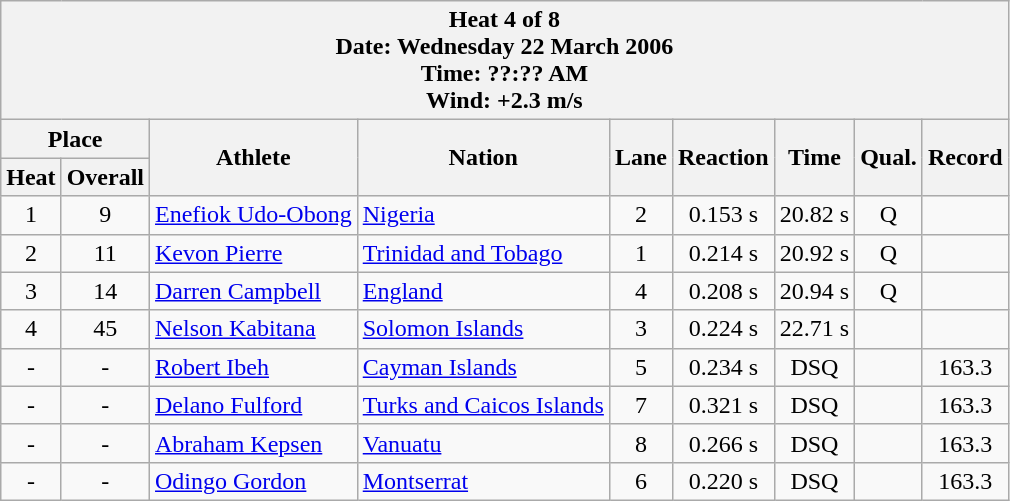<table class="wikitable">
<tr>
<th colspan=9>Heat 4 of 8 <br> Date: Wednesday 22 March 2006 <br> Time: ??:?? AM <br> Wind: +2.3 m/s</th>
</tr>
<tr>
<th colspan=2>Place</th>
<th rowspan=2>Athlete</th>
<th rowspan=2>Nation</th>
<th rowspan=2>Lane</th>
<th rowspan=2>Reaction</th>
<th rowspan=2>Time</th>
<th rowspan=2>Qual.</th>
<th rowspan=2>Record</th>
</tr>
<tr>
<th>Heat</th>
<th>Overall</th>
</tr>
<tr>
<td align="center">1</td>
<td align="center">9</td>
<td align="left"><a href='#'>Enefiok Udo-Obong</a></td>
<td align="left"> <a href='#'>Nigeria</a></td>
<td align="center">2</td>
<td align="center">0.153 s</td>
<td align="center">20.82 s</td>
<td align="center">Q</td>
<td align="center"></td>
</tr>
<tr>
<td align="center">2</td>
<td align="center">11</td>
<td align="left"><a href='#'>Kevon Pierre</a></td>
<td align="left"> <a href='#'>Trinidad and Tobago</a></td>
<td align="center">1</td>
<td align="center">0.214 s</td>
<td align="center">20.92 s</td>
<td align="center">Q</td>
<td align="center"></td>
</tr>
<tr>
<td align="center">3</td>
<td align="center">14</td>
<td align="left"><a href='#'>Darren Campbell</a></td>
<td align="left"> <a href='#'>England</a></td>
<td align="center">4</td>
<td align="center">0.208 s</td>
<td align="center">20.94 s</td>
<td align="center">Q</td>
<td align="center"></td>
</tr>
<tr>
<td align="center">4</td>
<td align="center">45</td>
<td align="left"><a href='#'>Nelson Kabitana</a></td>
<td align="left"> <a href='#'>Solomon Islands</a></td>
<td align="center">3</td>
<td align="center">0.224 s</td>
<td align="center">22.71 s</td>
<td align="center"></td>
<td align="center"></td>
</tr>
<tr>
<td align="center">-</td>
<td align="center">-</td>
<td align="left"><a href='#'>Robert Ibeh</a></td>
<td align="left"> <a href='#'>Cayman Islands</a></td>
<td align="center">5</td>
<td align="center">0.234 s</td>
<td align="center">DSQ</td>
<td align="center"></td>
<td align="center">163.3</td>
</tr>
<tr>
<td align="center">-</td>
<td align="center">-</td>
<td align="left"><a href='#'>Delano Fulford</a></td>
<td align="left"> <a href='#'>Turks and Caicos Islands</a></td>
<td align="center">7</td>
<td align="center">0.321 s</td>
<td align="center">DSQ</td>
<td align="center"></td>
<td align="center">163.3</td>
</tr>
<tr>
<td align="center">-</td>
<td align="center">-</td>
<td align="left"><a href='#'>Abraham Kepsen</a></td>
<td align="left"> <a href='#'>Vanuatu</a></td>
<td align="center">8</td>
<td align="center">0.266 s</td>
<td align="center">DSQ</td>
<td align="center"></td>
<td align="center">163.3</td>
</tr>
<tr>
<td align="center">-</td>
<td align="center">-</td>
<td align="left"><a href='#'>Odingo Gordon</a></td>
<td align="left"> <a href='#'>Montserrat</a></td>
<td align="center">6</td>
<td align="center">0.220 s</td>
<td align="center">DSQ</td>
<td align="center"></td>
<td align="center">163.3</td>
</tr>
</table>
